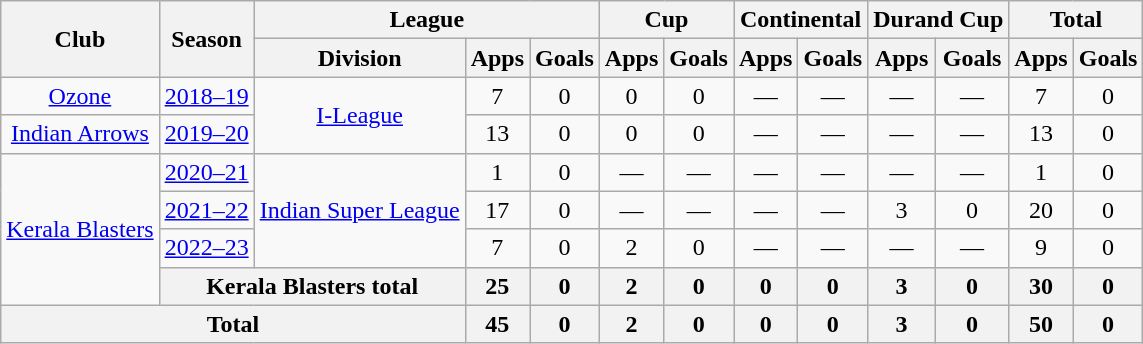<table class=wikitable style=text-align:center>
<tr>
<th rowspan=2>Club</th>
<th rowspan=2>Season</th>
<th colspan=3>League</th>
<th colspan=2>Cup</th>
<th colspan=2>Continental</th>
<th colspan="2">Durand Cup</th>
<th colspan=2>Total</th>
</tr>
<tr>
<th>Division</th>
<th>Apps</th>
<th>Goals</th>
<th>Apps</th>
<th>Goals</th>
<th>Apps</th>
<th>Goals</th>
<th>Apps</th>
<th>Goals</th>
<th>Apps</th>
<th>Goals</th>
</tr>
<tr>
<td><a href='#'>Ozone</a></td>
<td><a href='#'>2018–19</a></td>
<td rowspan="2"><a href='#'>I-League</a></td>
<td>7</td>
<td>0</td>
<td>0</td>
<td>0</td>
<td>—</td>
<td>—</td>
<td>—</td>
<td>—</td>
<td>7</td>
<td>0</td>
</tr>
<tr>
<td><a href='#'>Indian Arrows</a></td>
<td><a href='#'>2019–20</a></td>
<td>13</td>
<td>0</td>
<td>0</td>
<td>0</td>
<td>—</td>
<td>—</td>
<td>—</td>
<td>—</td>
<td>13</td>
<td>0</td>
</tr>
<tr>
<td rowspan="4"><a href='#'>Kerala Blasters</a></td>
<td><a href='#'>2020–21</a></td>
<td rowspan="3"><a href='#'>Indian Super League</a></td>
<td>1</td>
<td>0</td>
<td>—</td>
<td>—</td>
<td>—</td>
<td>—</td>
<td>—</td>
<td>—</td>
<td>1</td>
<td>0</td>
</tr>
<tr>
<td><a href='#'>2021–22</a></td>
<td>17</td>
<td>0</td>
<td>—</td>
<td>—</td>
<td>—</td>
<td>—</td>
<td>3</td>
<td>0</td>
<td>20</td>
<td>0</td>
</tr>
<tr>
<td><a href='#'>2022–23</a></td>
<td>7</td>
<td>0</td>
<td>2</td>
<td>0</td>
<td>—</td>
<td>—</td>
<td>—</td>
<td>—</td>
<td>9</td>
<td>0</td>
</tr>
<tr>
<th colspan="2">Kerala Blasters total</th>
<th>25</th>
<th>0</th>
<th>2</th>
<th>0</th>
<th>0</th>
<th>0</th>
<th>3</th>
<th>0</th>
<th>30</th>
<th>0</th>
</tr>
<tr>
<th colspan="3">Total</th>
<th>45</th>
<th>0</th>
<th>2</th>
<th>0</th>
<th>0</th>
<th>0</th>
<th>3</th>
<th>0</th>
<th>50</th>
<th>0</th>
</tr>
</table>
